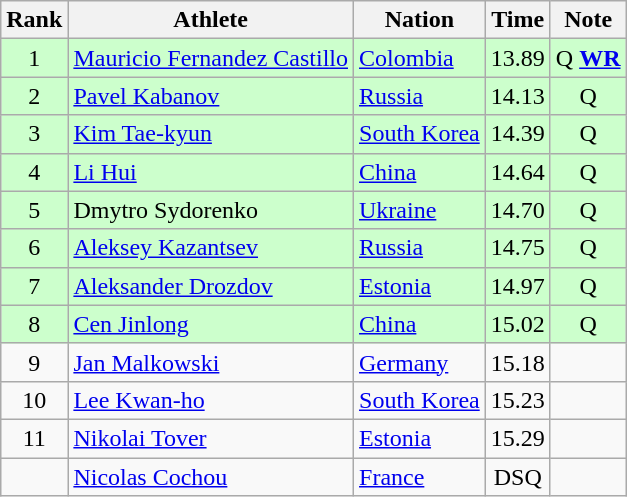<table class="wikitable sortable" style="text-align:center">
<tr>
<th>Rank</th>
<th>Athlete</th>
<th>Nation</th>
<th>Time</th>
<th>Note</th>
</tr>
<tr bgcolor=ccffcc>
<td>1</td>
<td align=left><a href='#'>Mauricio Fernandez Castillo</a></td>
<td align=left> <a href='#'>Colombia</a></td>
<td>13.89</td>
<td>Q <strong><a href='#'>WR</a></strong></td>
</tr>
<tr bgcolor=ccffcc>
<td>2</td>
<td align=left><a href='#'>Pavel Kabanov</a></td>
<td align=left> <a href='#'>Russia</a></td>
<td>14.13</td>
<td>Q</td>
</tr>
<tr bgcolor=ccffcc>
<td>3</td>
<td align=left><a href='#'>Kim Tae-kyun</a></td>
<td align=left> <a href='#'>South Korea</a></td>
<td>14.39</td>
<td>Q</td>
</tr>
<tr bgcolor=ccffcc>
<td>4</td>
<td align=left><a href='#'>Li Hui</a></td>
<td align=left> <a href='#'>China</a></td>
<td>14.64</td>
<td>Q</td>
</tr>
<tr bgcolor=ccffcc>
<td>5</td>
<td align=left>Dmytro Sydorenko</td>
<td align=left> <a href='#'>Ukraine</a></td>
<td>14.70</td>
<td>Q</td>
</tr>
<tr bgcolor=ccffcc>
<td>6</td>
<td align=left><a href='#'>Aleksey Kazantsev</a></td>
<td align=left> <a href='#'>Russia</a></td>
<td>14.75</td>
<td>Q</td>
</tr>
<tr bgcolor=ccffcc>
<td>7</td>
<td align=left><a href='#'>Aleksander Drozdov</a></td>
<td align=left> <a href='#'>Estonia</a></td>
<td>14.97</td>
<td>Q</td>
</tr>
<tr bgcolor=ccffcc>
<td>8</td>
<td align=left><a href='#'>Cen Jinlong</a></td>
<td align=left> <a href='#'>China</a></td>
<td>15.02</td>
<td>Q</td>
</tr>
<tr>
<td>9</td>
<td align=left><a href='#'>Jan Malkowski</a></td>
<td align=left> <a href='#'>Germany</a></td>
<td>15.18</td>
<td></td>
</tr>
<tr>
<td>10</td>
<td align=left><a href='#'>Lee Kwan-ho</a></td>
<td align=left> <a href='#'>South Korea</a></td>
<td>15.23</td>
<td></td>
</tr>
<tr>
<td>11</td>
<td align=left><a href='#'>Nikolai Tover</a></td>
<td align=left> <a href='#'>Estonia</a></td>
<td>15.29</td>
<td></td>
</tr>
<tr>
<td></td>
<td align=left><a href='#'>Nicolas Cochou</a></td>
<td align=left> <a href='#'>France</a></td>
<td>DSQ</td>
<td></td>
</tr>
</table>
